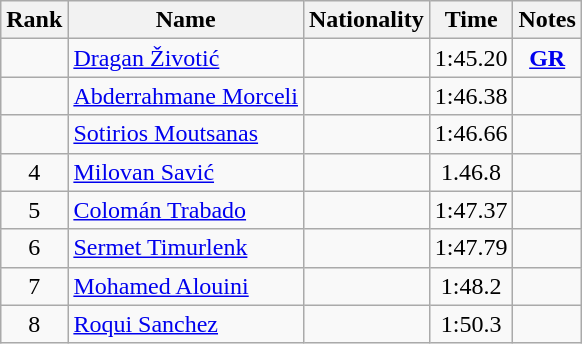<table class="wikitable sortable" style="text-align:center">
<tr>
<th>Rank</th>
<th>Name</th>
<th>Nationality</th>
<th>Time</th>
<th>Notes</th>
</tr>
<tr>
<td></td>
<td align=left><a href='#'>Dragan Životić</a></td>
<td align=left></td>
<td>1:45.20</td>
<td><strong><a href='#'>GR</a></strong></td>
</tr>
<tr>
<td></td>
<td align=left><a href='#'>Abderrahmane Morceli</a></td>
<td align=left></td>
<td>1:46.38</td>
<td></td>
</tr>
<tr>
<td></td>
<td align=left><a href='#'>Sotirios Moutsanas</a></td>
<td align=left></td>
<td>1:46.66</td>
<td></td>
</tr>
<tr>
<td>4</td>
<td align=left><a href='#'>Milovan Savić</a></td>
<td align=left></td>
<td>1.46.8</td>
<td></td>
</tr>
<tr>
<td>5</td>
<td align=left><a href='#'>Colomán Trabado</a></td>
<td align=left></td>
<td>1:47.37</td>
<td></td>
</tr>
<tr>
<td>6</td>
<td align=left><a href='#'>Sermet Timurlenk</a></td>
<td align=left></td>
<td>1:47.79</td>
<td></td>
</tr>
<tr>
<td>7</td>
<td align=left><a href='#'>Mohamed Alouini</a></td>
<td align=left></td>
<td>1:48.2</td>
<td></td>
</tr>
<tr>
<td>8</td>
<td align=left><a href='#'>Roqui Sanchez</a></td>
<td align=left></td>
<td>1:50.3</td>
<td></td>
</tr>
</table>
